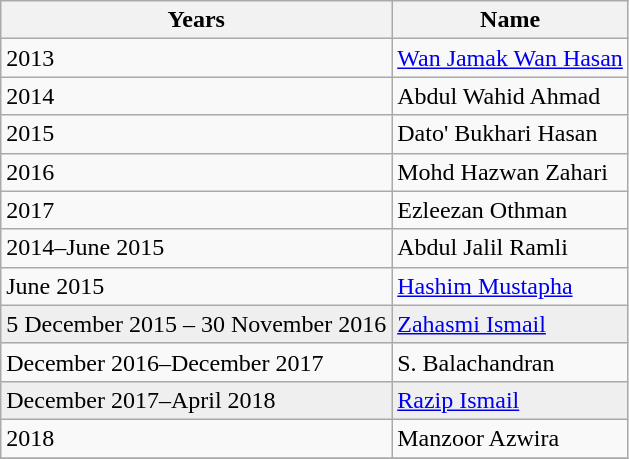<table class="wikitable">
<tr>
<th>Years</th>
<th>Name</th>
</tr>
<tr>
<td>2013</td>
<td><a href='#'>Wan Jamak Wan Hasan</a></td>
</tr>
<tr>
<td>2014</td>
<td>Abdul Wahid Ahmad</td>
</tr>
<tr>
<td>2015</td>
<td>Dato' Bukhari Hasan</td>
</tr>
<tr>
<td>2016</td>
<td>Mohd Hazwan Zahari</td>
</tr>
<tr>
<td>2017</td>
<td>Ezleezan Othman</td>
</tr>
<tr>
<td>2014–June 2015</td>
<td>Abdul Jalil Ramli</td>
</tr>
<tr>
<td>June 2015</td>
<td><a href='#'>Hashim Mustapha</a></td>
</tr>
<tr style="background:#efefef;">
<td>5 December 2015 – 30 November 2016</td>
<td><a href='#'>Zahasmi Ismail</a></td>
</tr>
<tr>
<td>December 2016–December 2017</td>
<td>S. Balachandran</td>
</tr>
<tr style="background:#efefef;">
<td>December 2017–April 2018</td>
<td><a href='#'>Razip Ismail</a></td>
</tr>
<tr>
<td>2018</td>
<td>Manzoor Azwira</td>
</tr>
<tr>
</tr>
</table>
